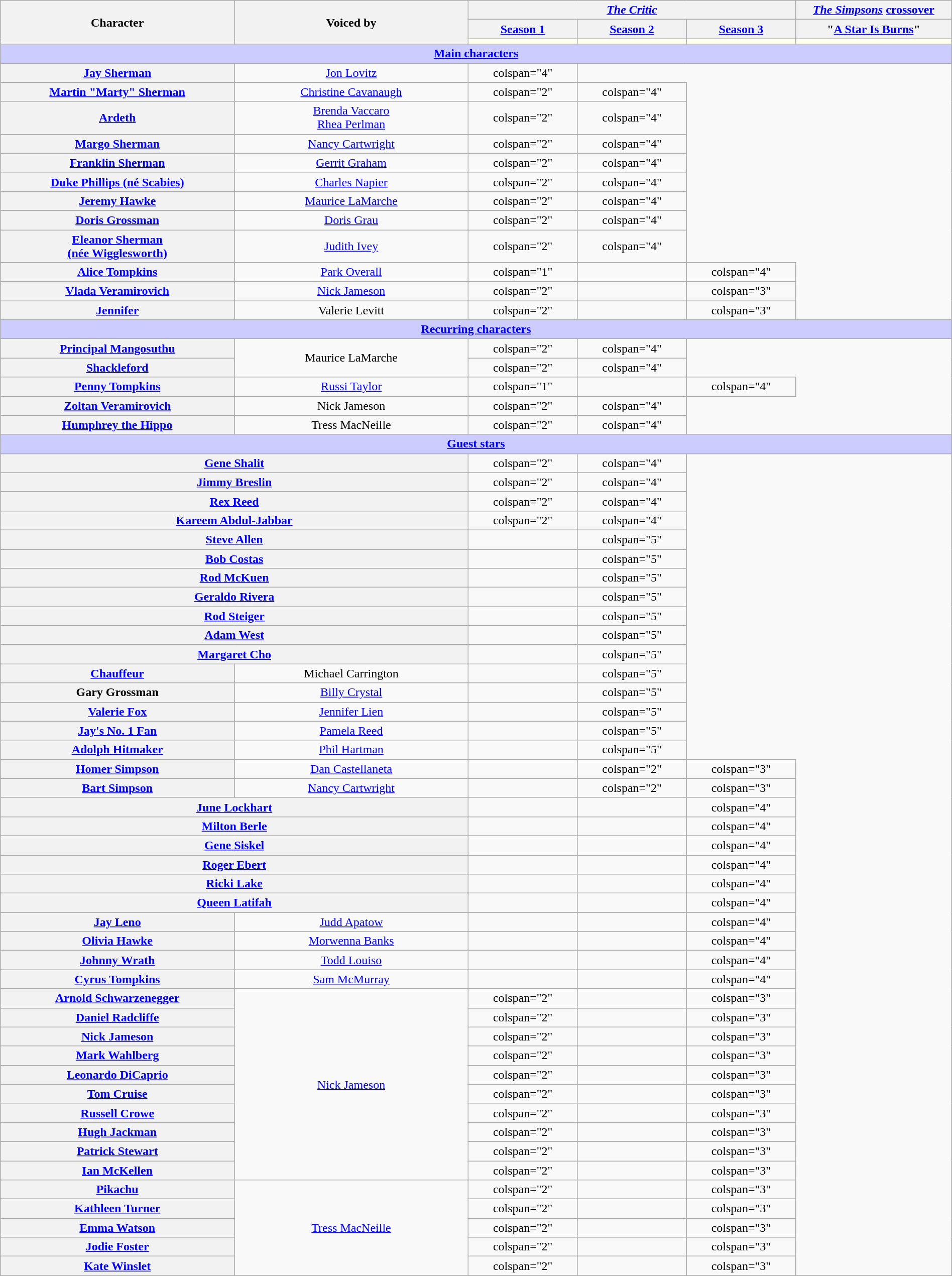<table class="wikitable" style="text-align:center; width:100%">
<tr>
<th scope="col" rowspan="3" style="width:15%;">Character</th>
<th scope="col" rowspan="3" style="width:15%;">Voiced by</th>
<th scope="col" colspan="3"><em><a href='#'>The Critic</a></em></th>
<th scope="col" colspan="1"><em><a href='#'>The Simpsons</a></em> <a href='#'>crossover</a></th>
</tr>
<tr>
<th scope="col" style="width:7%;"><a href='#'>Season 1</a></th>
<th scope="col" style="width:7%;"><a href='#'>Season 2</a></th>
<th scope="col" style="width:7%;"><a href='#'>Season 3</a></th>
<th scope="col" style="width:10%;">"<a href='#'>A Star Is Burns</a>"</th>
</tr>
<tr>
<td style="background:ivory;"></td>
<td style="background:ivory;"></td>
<td style="background:ivory;"></td>
<td style="background:ivory;"></td>
</tr>
<tr>
<th colspan="6" style="background:#ccccff;"><a href='#'>Main characters</a><br></th>
</tr>
<tr>
<th scope="row"><a href='#'>Jay Sherman</a></th>
<td><a href='#'>Jon Lovitz</a></td>
<td>colspan="4" </td>
</tr>
<tr>
<th scope="row"><a href='#'>Martin "Marty" Sherman</a></th>
<td><a href='#'>Christine Cavanaugh</a></td>
<td>colspan="2" </td>
<td>colspan="4" </td>
</tr>
<tr>
<th scope="row"><a href='#'>Ardeth</a></th>
<td><a href='#'>Brenda Vaccaro</a> <br><a href='#'>Rhea Perlman</a> </td>
<td>colspan="2" </td>
<td>colspan="4" </td>
</tr>
<tr>
<th scope="row"><a href='#'>Margo Sherman</a></th>
<td><a href='#'>Nancy Cartwright</a></td>
<td>colspan="2" </td>
<td>colspan="4" </td>
</tr>
<tr>
<th scope="row"><a href='#'>Franklin Sherman</a></th>
<td><a href='#'>Gerrit Graham</a></td>
<td>colspan="2" </td>
<td>colspan="4" </td>
</tr>
<tr>
<th scope="row"><a href='#'>Duke Phillips (né Scabies)</a></th>
<td><a href='#'>Charles Napier</a></td>
<td>colspan="2" </td>
<td>colspan="4" </td>
</tr>
<tr>
<th scope="row"><a href='#'>Jeremy Hawke</a></th>
<td><a href='#'>Maurice LaMarche</a></td>
<td>colspan="2" </td>
<td>colspan="4" </td>
</tr>
<tr>
<th scope="row"><a href='#'>Doris Grossman</a></th>
<td><a href='#'>Doris Grau</a></td>
<td>colspan="2" </td>
<td>colspan="4" </td>
</tr>
<tr>
<th scope="row"><a href='#'>Eleanor Sherman<br>(née Wigglesworth)</a></th>
<td><a href='#'>Judith Ivey</a></td>
<td>colspan="2" </td>
<td>colspan="4" </td>
</tr>
<tr>
<th scope="row"><a href='#'>Alice Tompkins</a></th>
<td><a href='#'>Park Overall</a></td>
<td>colspan="1" </td>
<td></td>
<td>colspan="4" </td>
</tr>
<tr>
<th scope="row"><a href='#'>Vlada Veramirovich</a></th>
<td><a href='#'>Nick Jameson</a></td>
<td>colspan="2" </td>
<td></td>
<td>colspan="3" </td>
</tr>
<tr>
<th scope="row"><a href='#'>Jennifer</a></th>
<td>Valerie Levitt</td>
<td>colspan="2" </td>
<td></td>
<td>colspan="3" </td>
</tr>
<tr>
<th colspan="8" style="background:#ccccff;"><a href='#'>Recurring characters</a><br></th>
</tr>
<tr>
<th><a href='#'>Principal Mangosuthu</a></th>
<td rowspan="2">Maurice LaMarche</td>
<td>colspan="2" </td>
<td>colspan="4" </td>
</tr>
<tr>
<th scope="row"><a href='#'>Shackleford</a></th>
<td>colspan="2" </td>
<td>colspan="4" </td>
</tr>
<tr>
<th scope="row"><a href='#'>Penny Tompkins</a></th>
<td><a href='#'>Russi Taylor</a></td>
<td>colspan="1" </td>
<td></td>
<td>colspan="4" </td>
</tr>
<tr>
<th scope="row"><a href='#'>Zoltan Veramirovich</a></th>
<td>Nick Jameson</td>
<td>colspan="2" </td>
<td>colspan="4" </td>
</tr>
<tr>
<th scope="row"><a href='#'>Humphrey the Hippo</a></th>
<td>Tress MacNeille</td>
<td>colspan="2" </td>
<td>colspan="4" </td>
</tr>
<tr>
<th colspan="8" style="background:#ccccff;"><a href='#'>Guest stars</a><br></th>
</tr>
<tr>
<th scope="row" colspan="2"><a href='#'>Gene Shalit</a></th>
<td>colspan="2" </td>
<td>colspan="4" </td>
</tr>
<tr>
<th scope="row" colspan="2"><a href='#'>Jimmy Breslin</a></th>
<td>colspan="2" </td>
<td>colspan="4" </td>
</tr>
<tr>
<th scope="row" colspan="2"><a href='#'>Rex Reed</a></th>
<td>colspan="2" </td>
<td>colspan="4" </td>
</tr>
<tr>
<th scope="row" colspan="2"><a href='#'>Kareem Abdul-Jabbar</a></th>
<td>colspan="2" </td>
<td>colspan="4" </td>
</tr>
<tr>
<th scope="row" colspan="2"><a href='#'>Steve Allen</a></th>
<td></td>
<td>colspan="5" </td>
</tr>
<tr>
<th scope="row" colspan="2"><a href='#'>Bob Costas</a></th>
<td></td>
<td>colspan="5" </td>
</tr>
<tr>
<th scope="row" colspan="2"><a href='#'>Rod McKuen</a></th>
<td></td>
<td>colspan="5" </td>
</tr>
<tr>
<th scope="row" colspan="2"><a href='#'>Geraldo Rivera</a></th>
<td></td>
<td>colspan="5" </td>
</tr>
<tr>
<th scope="row" colspan="2"><a href='#'>Rod Steiger</a></th>
<td></td>
<td>colspan="5" </td>
</tr>
<tr>
<th scope="row" colspan="2"><a href='#'>Adam West</a></th>
<td></td>
<td>colspan="5" </td>
</tr>
<tr>
<th scope="row" colspan="2"><a href='#'>Margaret Cho</a></th>
<td></td>
<td>colspan="5" </td>
</tr>
<tr>
<th scope="row"><a href='#'>Chauffeur</a></th>
<td>Michael Carrington</td>
<td></td>
<td>colspan="5" </td>
</tr>
<tr>
<th scope="row">Gary Grossman</th>
<td><a href='#'>Billy Crystal</a></td>
<td></td>
<td>colspan="5" </td>
</tr>
<tr>
<th scope="row"><a href='#'>Valerie Fox</a></th>
<td><a href='#'>Jennifer Lien</a></td>
<td></td>
<td>colspan="5" </td>
</tr>
<tr>
<th scope="row"><a href='#'>Jay's No. 1 Fan</a></th>
<td><a href='#'>Pamela Reed</a></td>
<td></td>
<td>colspan="5" </td>
</tr>
<tr>
<th scope="row"><a href='#'>Adolph Hitmaker</a></th>
<td><a href='#'>Phil Hartman</a></td>
<td></td>
<td>colspan="5" </td>
</tr>
<tr>
<th><a href='#'>Homer Simpson</a></th>
<td><a href='#'>Dan Castellaneta</a></td>
<td></td>
<td>colspan="2" </td>
<td>colspan="3" </td>
</tr>
<tr>
<th><a href='#'>Bart Simpson</a></th>
<td><a href='#'>Nancy Cartwright</a></td>
<td></td>
<td>colspan="2" </td>
<td>colspan="3" </td>
</tr>
<tr>
<th scope="row" colspan="2"><a href='#'>June Lockhart</a></th>
<td></td>
<td></td>
<td>colspan="4" </td>
</tr>
<tr>
<th scope="row" colspan="2"><a href='#'>Milton Berle</a></th>
<td></td>
<td></td>
<td>colspan="4" </td>
</tr>
<tr>
<th scope="row" colspan="2"><a href='#'>Gene Siskel</a></th>
<td></td>
<td></td>
<td>colspan="4" </td>
</tr>
<tr>
<th scope="row" colspan="2"><a href='#'>Roger Ebert</a></th>
<td></td>
<td></td>
<td>colspan="4" </td>
</tr>
<tr>
<th scope="row" colspan="2"><a href='#'>Ricki Lake</a></th>
<td></td>
<td></td>
<td>colspan="4" </td>
</tr>
<tr>
<th scope="row" colspan="2"><a href='#'>Queen Latifah</a></th>
<td></td>
<td></td>
<td>colspan="4" </td>
</tr>
<tr>
<th scope="row"><a href='#'>Jay Leno</a></th>
<td><a href='#'>Judd Apatow</a></td>
<td></td>
<td></td>
<td>colspan="4" </td>
</tr>
<tr>
<th scope="row"><a href='#'>Olivia Hawke</a></th>
<td><a href='#'>Morwenna Banks</a></td>
<td></td>
<td></td>
<td>colspan="4" </td>
</tr>
<tr>
<th scope="row"><a href='#'>Johnny Wrath</a></th>
<td><a href='#'>Todd Louiso</a></td>
<td></td>
<td></td>
<td>colspan="4" </td>
</tr>
<tr>
<th scope="row"><a href='#'>Cyrus Tompkins</a></th>
<td><a href='#'>Sam McMurray</a></td>
<td></td>
<td></td>
<td>colspan="4" </td>
</tr>
<tr>
<th scope="row"><a href='#'>Arnold Schwarzenegger</a></th>
<td rowspan="10"><a href='#'>Nick Jameson</a></td>
<td>colspan="2" </td>
<td></td>
<td>colspan="3" </td>
</tr>
<tr>
<th scope="row"><a href='#'>Daniel Radcliffe</a></th>
<td>colspan="2" </td>
<td></td>
<td>colspan="3" </td>
</tr>
<tr>
<th scope="row"><a href='#'>Nick Jameson</a></th>
<td>colspan="2" </td>
<td></td>
<td>colspan="3" </td>
</tr>
<tr>
<th scope="row"><a href='#'>Mark Wahlberg</a></th>
<td>colspan="2" </td>
<td></td>
<td>colspan="3" </td>
</tr>
<tr>
<th scope="row"><a href='#'>Leonardo DiCaprio</a></th>
<td>colspan="2" </td>
<td></td>
<td>colspan="3" </td>
</tr>
<tr>
<th scope="row"><a href='#'>Tom Cruise</a></th>
<td>colspan="2" </td>
<td></td>
<td>colspan="3" </td>
</tr>
<tr>
<th scope="row"><a href='#'>Russell Crowe</a></th>
<td>colspan="2" </td>
<td></td>
<td>colspan="3" </td>
</tr>
<tr>
<th scope="row"><a href='#'>Hugh Jackman</a></th>
<td>colspan="2" </td>
<td></td>
<td>colspan="3" </td>
</tr>
<tr>
<th scope="row"><a href='#'>Patrick Stewart</a></th>
<td>colspan="2" </td>
<td></td>
<td>colspan="3" </td>
</tr>
<tr>
<th scope="row"><a href='#'>Ian McKellen</a></th>
<td>colspan="2" </td>
<td></td>
<td>colspan="3" </td>
</tr>
<tr>
<th scope="row"><a href='#'>Pikachu</a></th>
<td rowspan="5"><a href='#'>Tress MacNeille</a></td>
<td>colspan="2" </td>
<td></td>
<td>colspan="3" </td>
</tr>
<tr>
<th scope="row"><a href='#'>Kathleen Turner</a></th>
<td>colspan="2" </td>
<td></td>
<td>colspan="3" </td>
</tr>
<tr>
<th scope="row"><a href='#'>Emma Watson</a></th>
<td>colspan="2" </td>
<td></td>
<td>colspan="3" </td>
</tr>
<tr>
<th scope="row"><a href='#'>Jodie Foster</a></th>
<td>colspan="2" </td>
<td></td>
<td>colspan="3" </td>
</tr>
<tr>
<th scope="row"><a href='#'>Kate Winslet</a></th>
<td>colspan="2" </td>
<td></td>
<td>colspan="3" </td>
</tr>
</table>
